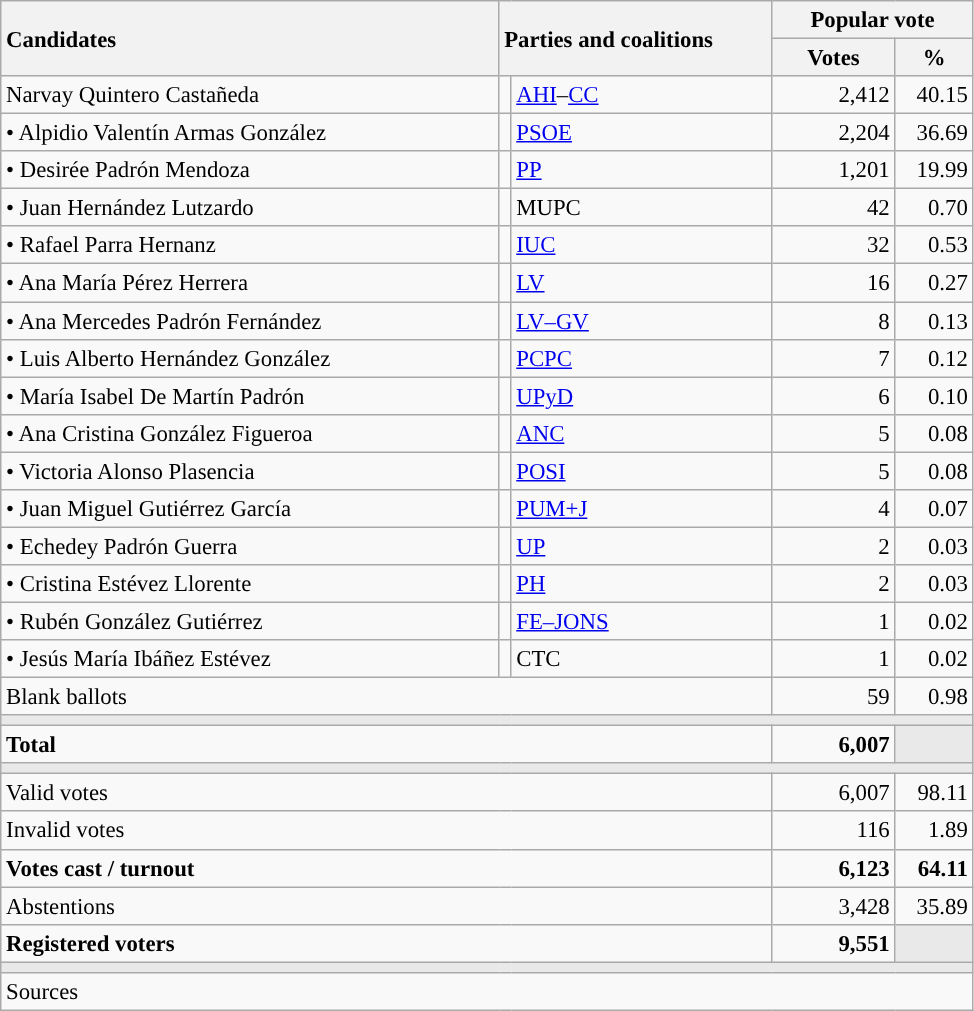<table class="wikitable" style="text-align:right; font-size:95%;">
<tr>
<th style="text-align:left;" rowspan="2" width="325">Candidates</th>
<th style="text-align:left;" rowspan="2" colspan="2" width="175">Parties and coalitions</th>
<th colspan="2">Popular vote</th>
</tr>
<tr>
<th width="75">Votes</th>
<th width="45">%</th>
</tr>
<tr>
<td align="left"> Narvay Quintero Castañeda</td>
<td width="1" style="color:inherit;background:"></td>
<td align="left"><a href='#'>AHI</a>–<a href='#'>CC</a></td>
<td>2,412</td>
<td>40.15</td>
</tr>
<tr>
<td align="left">• Alpidio Valentín Armas González</td>
<td style="color:inherit;background:"></td>
<td align="left"><a href='#'>PSOE</a></td>
<td>2,204</td>
<td>36.69</td>
</tr>
<tr>
<td align="left">• Desirée Padrón Mendoza</td>
<td style="color:inherit;background:"></td>
<td align="left"><a href='#'>PP</a></td>
<td>1,201</td>
<td>19.99</td>
</tr>
<tr>
<td align="left">• Juan Hernández Lutzardo</td>
<td style="color:inherit;background:"></td>
<td align="left">MUPC</td>
<td>42</td>
<td>0.70</td>
</tr>
<tr>
<td align="left">• Rafael Parra Hernanz</td>
<td style="color:inherit;background:"></td>
<td align="left"><a href='#'>IUC</a></td>
<td>32</td>
<td>0.53</td>
</tr>
<tr>
<td align="left">• Ana María Pérez Herrera</td>
<td style="color:inherit;background:"></td>
<td align="left"><a href='#'>LV</a></td>
<td>16</td>
<td>0.27</td>
</tr>
<tr>
<td align="left">• Ana Mercedes Padrón Fernández</td>
<td style="color:inherit;background:"></td>
<td align="left"><a href='#'>LV–GV</a></td>
<td>8</td>
<td>0.13</td>
</tr>
<tr>
<td align="left">• Luis Alberto Hernández González</td>
<td style="color:inherit;background:"></td>
<td align="left"><a href='#'>PCPC</a></td>
<td>7</td>
<td>0.12</td>
</tr>
<tr>
<td align="left">• María Isabel De Martín Padrón</td>
<td style="color:inherit;background:"></td>
<td align="left"><a href='#'>UPyD</a></td>
<td>6</td>
<td>0.10</td>
</tr>
<tr>
<td align="left">• Ana Cristina González Figueroa</td>
<td style="color:inherit;background:"></td>
<td align="left"><a href='#'>ANC</a></td>
<td>5</td>
<td>0.08</td>
</tr>
<tr>
<td align="left">• Victoria Alonso Plasencia</td>
<td style="color:inherit;background:"></td>
<td align="left"><a href='#'>POSI</a></td>
<td>5</td>
<td>0.08</td>
</tr>
<tr>
<td align="left">• Juan Miguel Gutiérrez García</td>
<td style="color:inherit;background:"></td>
<td align="left"><a href='#'>PUM+J</a></td>
<td>4</td>
<td>0.07</td>
</tr>
<tr>
<td align="left">• Echedey Padrón Guerra</td>
<td style="color:inherit;background:"></td>
<td align="left"><a href='#'>UP</a></td>
<td>2</td>
<td>0.03</td>
</tr>
<tr>
<td align="left">• Cristina Estévez Llorente</td>
<td style="color:inherit;background:"></td>
<td align="left"><a href='#'>PH</a></td>
<td>2</td>
<td>0.03</td>
</tr>
<tr>
<td align="left">• Rubén González Gutiérrez</td>
<td style="color:inherit;background:"></td>
<td align="left"><a href='#'>FE–JONS</a></td>
<td>1</td>
<td>0.02</td>
</tr>
<tr>
<td align="left">• Jesús María Ibáñez Estévez</td>
<td style="color:inherit;background:"></td>
<td align="left">CTC</td>
<td>1</td>
<td>0.02</td>
</tr>
<tr>
<td align="left" colspan="3">Blank ballots</td>
<td>59</td>
<td>0.98</td>
</tr>
<tr>
<td colspan="5" bgcolor="#E9E9E9"></td>
</tr>
<tr style="font-weight:bold;">
<td align="left" colspan="3">Total</td>
<td>6,007</td>
<td bgcolor="#E9E9E9"></td>
</tr>
<tr>
<td colspan="5" bgcolor="#E9E9E9"></td>
</tr>
<tr>
<td align="left" colspan="3">Valid votes</td>
<td>6,007</td>
<td>98.11</td>
</tr>
<tr>
<td align="left" colspan="3">Invalid votes</td>
<td>116</td>
<td>1.89</td>
</tr>
<tr style="font-weight:bold;">
<td align="left" colspan="3">Votes cast / turnout</td>
<td>6,123</td>
<td>64.11</td>
</tr>
<tr>
<td align="left" colspan="3">Abstentions</td>
<td>3,428</td>
<td>35.89</td>
</tr>
<tr style="font-weight:bold;">
<td align="left" colspan="3">Registered voters</td>
<td>9,551</td>
<td bgcolor="#E9E9E9"></td>
</tr>
<tr>
<td colspan="5" bgcolor="#E9E9E9"></td>
</tr>
<tr>
<td align="left" colspan="5">Sources</td>
</tr>
</table>
